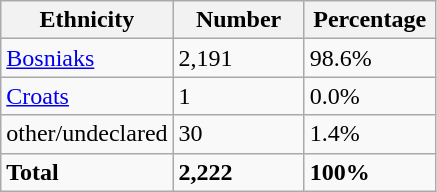<table class="wikitable">
<tr>
<th width="100px">Ethnicity</th>
<th width="80px">Number</th>
<th width="80px">Percentage</th>
</tr>
<tr>
<td><a href='#'>Bosniaks</a></td>
<td>2,191</td>
<td>98.6%</td>
</tr>
<tr>
<td><a href='#'>Croats</a></td>
<td>1</td>
<td>0.0%</td>
</tr>
<tr>
<td>other/undeclared</td>
<td>30</td>
<td>1.4%</td>
</tr>
<tr>
<td><strong>Total</strong></td>
<td><strong>2,222</strong></td>
<td><strong>100%</strong></td>
</tr>
</table>
